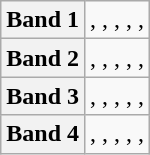<table class="wikitable">
<tr>
<th>Band 1</th>
<td>, , , , , </td>
</tr>
<tr>
<th>Band 2</th>
<td>, , , , , </td>
</tr>
<tr>
<th>Band 3</th>
<td>, , , , , </td>
</tr>
<tr>
<th>Band 4</th>
<td>, , , , , </td>
</tr>
</table>
